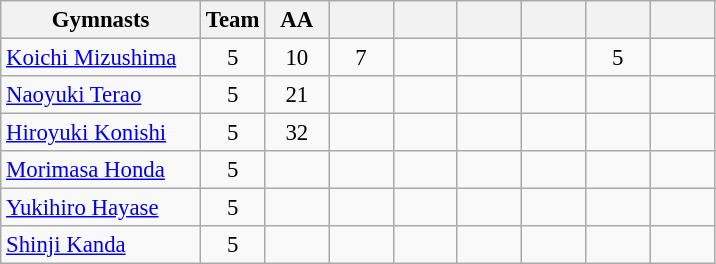<table class="wikitable sortable collapsible autocollapse plainrowheaders" style="text-align:center; font-size:95%;">
<tr>
<th width=28% class=unsortable>Gymnasts</th>
<th width=9% class=unsortable>Team</th>
<th width=9% class=unsortable>AA</th>
<th width=9% class=unsortable></th>
<th width=9% class=unsortable></th>
<th width=9% class=unsortable></th>
<th width=9% class=unsortable></th>
<th width=9% class=unsortable></th>
<th width=9% class=unsortable></th>
</tr>
<tr>
<td align=left><a href='#'>Koichi Mizushima</a></td>
<td>5</td>
<td>10</td>
<td>7</td>
<td></td>
<td></td>
<td></td>
<td>5</td>
<td></td>
</tr>
<tr>
<td align=left><a href='#'>Naoyuki Terao</a></td>
<td>5</td>
<td>21</td>
<td></td>
<td></td>
<td></td>
<td></td>
<td></td>
<td></td>
</tr>
<tr>
<td align=left><a href='#'>Hiroyuki Konishi</a></td>
<td>5</td>
<td>32</td>
<td></td>
<td></td>
<td></td>
<td></td>
<td></td>
<td></td>
</tr>
<tr>
<td align=left><a href='#'>Morimasa Honda</a></td>
<td>5</td>
<td></td>
<td></td>
<td></td>
<td></td>
<td></td>
<td></td>
<td></td>
</tr>
<tr>
<td align=left><a href='#'>Yukihiro Hayase</a></td>
<td>5</td>
<td></td>
<td></td>
<td></td>
<td></td>
<td></td>
<td></td>
<td></td>
</tr>
<tr>
<td align=left><a href='#'>Shinji Kanda</a></td>
<td>5</td>
<td></td>
<td></td>
<td></td>
<td></td>
<td></td>
<td></td>
<td></td>
</tr>
</table>
